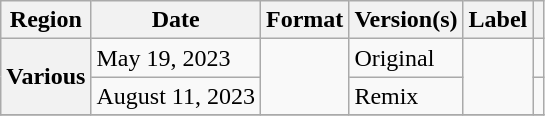<table class="wikitable plainrowheaders">
<tr>
<th scope="col">Region</th>
<th scope="col">Date</th>
<th scope="col">Format</th>
<th scope="col">Version(s)</th>
<th scope="col">Label</th>
<th scope="col"></th>
</tr>
<tr>
<th rowspan="2" scope="row">Various</th>
<td>May 19, 2023</td>
<td rowspan="2"></td>
<td>Original</td>
<td rowspan="2"></td>
<td style="text-align:center;"></td>
</tr>
<tr>
<td>August 11, 2023</td>
<td>Remix</td>
<td style="text-align:center;"></td>
</tr>
<tr>
</tr>
</table>
